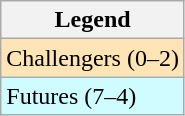<table class="wikitable">
<tr>
<th>Legend</th>
</tr>
<tr bgcolor="moccasin">
<td>Challengers (0–2)</td>
</tr>
<tr bgcolor="CFFCFF">
<td>Futures (7–4)</td>
</tr>
</table>
